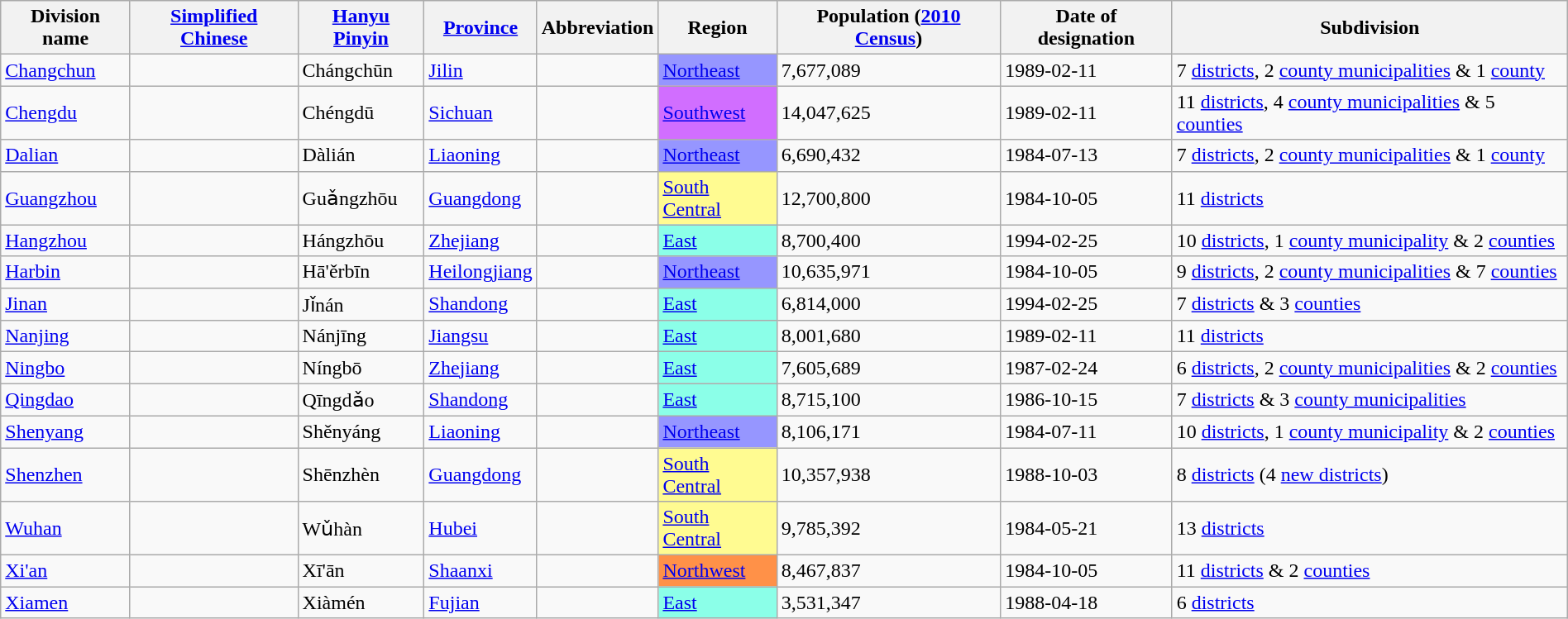<table class="wikitable sortable" width=100% style="font-size:100%;" align=center>
<tr>
<th align="left">Division name</th>
<th align="left"><a href='#'>Simplified Chinese</a></th>
<th align="left"><a href='#'>Hanyu Pinyin</a></th>
<th align="left"><a href='#'>Province</a></th>
<th align="right">Abbreviation</th>
<th align="left">Region</th>
<th align="right">Population (<a href='#'>2010 Census</a>)</th>
<th align="right">Date of designation</th>
<th align="right">Subdivision</th>
</tr>
<tr>
<td><a href='#'>Changchun</a></td>
<td></td>
<td>Chángchūn</td>
<td><a href='#'>Jilin</a></td>
<td></td>
<td bgcolor=#9696ff><a href='#'>Northeast</a></td>
<td>7,677,089</td>
<td>1989-02-11</td>
<td>7 <a href='#'>districts</a>, 2 <a href='#'>county municipalities</a> & 1 <a href='#'>county</a></td>
</tr>
<tr>
<td><a href='#'>Chengdu</a></td>
<td></td>
<td>Chéngdū</td>
<td><a href='#'>Sichuan</a></td>
<td></td>
<td bgcolor=#d16eff><a href='#'>Southwest</a></td>
<td>14,047,625</td>
<td>1989-02-11</td>
<td>11 <a href='#'>districts</a>, 4 <a href='#'>county municipalities</a> & 5 <a href='#'>counties</a></td>
</tr>
<tr>
<td><a href='#'>Dalian</a></td>
<td></td>
<td>Dàlián</td>
<td><a href='#'>Liaoning</a></td>
<td></td>
<td bgcolor=#9696ff><a href='#'>Northeast</a></td>
<td>6,690,432</td>
<td>1984-07-13</td>
<td>7 <a href='#'>districts</a>, 2 <a href='#'>county municipalities</a> & 1 <a href='#'>county</a></td>
</tr>
<tr>
<td><a href='#'>Guangzhou</a></td>
<td></td>
<td>Guǎngzhōu</td>
<td><a href='#'>Guangdong</a></td>
<td></td>
<td bgcolor=#fffb91><a href='#'>South Central</a></td>
<td>12,700,800</td>
<td>1984-10-05</td>
<td>11 <a href='#'>districts</a></td>
</tr>
<tr>
<td><a href='#'>Hangzhou</a></td>
<td></td>
<td>Hángzhōu</td>
<td><a href='#'>Zhejiang</a></td>
<td></td>
<td bgcolor=#8bffe8><a href='#'>East</a></td>
<td>8,700,400</td>
<td>1994-02-25</td>
<td>10 <a href='#'>districts</a>, 1 <a href='#'>county municipality</a> & 2 <a href='#'>counties</a></td>
</tr>
<tr>
<td><a href='#'>Harbin</a></td>
<td></td>
<td>Hā'ěrbīn</td>
<td><a href='#'>Heilongjiang</a></td>
<td></td>
<td bgcolor=#9696ff><a href='#'>Northeast</a></td>
<td>10,635,971</td>
<td>1984-10-05</td>
<td>9 <a href='#'>districts</a>, 2 <a href='#'>county municipalities</a> & 7 <a href='#'>counties</a></td>
</tr>
<tr>
<td><a href='#'>Jinan</a></td>
<td></td>
<td>Jǐnán</td>
<td><a href='#'>Shandong</a></td>
<td></td>
<td bgcolor=#8bffe8><a href='#'>East</a></td>
<td>6,814,000</td>
<td>1994-02-25</td>
<td>7 <a href='#'>districts</a> & 3 <a href='#'>counties</a></td>
</tr>
<tr>
<td><a href='#'>Nanjing</a></td>
<td></td>
<td>Nánjīng</td>
<td><a href='#'>Jiangsu</a></td>
<td></td>
<td bgcolor=#8bffe8><a href='#'>East</a></td>
<td>8,001,680</td>
<td>1989-02-11</td>
<td>11 <a href='#'>districts</a></td>
</tr>
<tr>
<td><a href='#'>Ningbo</a></td>
<td></td>
<td>Níngbō</td>
<td><a href='#'>Zhejiang</a></td>
<td></td>
<td bgcolor=#8bffe8><a href='#'>East</a></td>
<td>7,605,689</td>
<td>1987-02-24</td>
<td>6 <a href='#'>districts</a>, 2 <a href='#'>county municipalities</a> & 2 <a href='#'>counties</a></td>
</tr>
<tr>
<td><a href='#'>Qingdao</a></td>
<td></td>
<td>Qīngdǎo</td>
<td><a href='#'>Shandong</a></td>
<td></td>
<td bgcolor=#8bffe8><a href='#'>East</a></td>
<td>8,715,100</td>
<td>1986-10-15</td>
<td>7 <a href='#'>districts</a> & 3 <a href='#'>county municipalities</a></td>
</tr>
<tr>
<td><a href='#'>Shenyang</a></td>
<td></td>
<td>Shěnyáng</td>
<td><a href='#'>Liaoning</a></td>
<td></td>
<td bgcolor=#9696ff><a href='#'>Northeast</a></td>
<td>8,106,171</td>
<td>1984-07-11</td>
<td>10 <a href='#'>districts</a>, 1 <a href='#'>county municipality</a> & 2 <a href='#'>counties</a></td>
</tr>
<tr>
<td><a href='#'>Shenzhen</a></td>
<td></td>
<td>Shēnzhèn</td>
<td><a href='#'>Guangdong</a></td>
<td></td>
<td bgcolor=#fffb91><a href='#'>South Central</a></td>
<td>10,357,938</td>
<td>1988-10-03</td>
<td>8 <a href='#'>districts</a> (4 <a href='#'>new districts</a>)</td>
</tr>
<tr>
<td><a href='#'>Wuhan</a></td>
<td></td>
<td>Wǔhàn</td>
<td><a href='#'>Hubei</a></td>
<td></td>
<td bgcolor=#fffb91><a href='#'>South Central</a></td>
<td>9,785,392</td>
<td>1984-05-21</td>
<td>13 <a href='#'>districts</a></td>
</tr>
<tr>
<td><a href='#'>Xi'an</a></td>
<td></td>
<td>Xī'ān</td>
<td><a href='#'>Shaanxi</a></td>
<td></td>
<td bgcolor=#ff9148><a href='#'>Northwest</a></td>
<td>8,467,837</td>
<td>1984-10-05</td>
<td>11 <a href='#'>districts</a> & 2 <a href='#'>counties</a></td>
</tr>
<tr>
<td><a href='#'>Xiamen</a></td>
<td></td>
<td>Xiàmén</td>
<td><a href='#'>Fujian</a></td>
<td></td>
<td bgcolor=#8bffe8><a href='#'>East</a></td>
<td>3,531,347</td>
<td>1988-04-18</td>
<td>6 <a href='#'>districts</a></td>
</tr>
</table>
